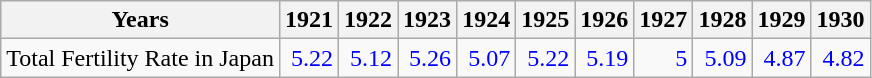<table class="wikitable " style="text-align:right">
<tr>
<th>Years</th>
<th>1921</th>
<th>1922</th>
<th>1923</th>
<th>1924</th>
<th>1925</th>
<th>1926</th>
<th>1927</th>
<th>1928</th>
<th>1929</th>
<th>1930</th>
</tr>
<tr>
<td align="left">Total Fertility Rate in Japan</td>
<td style="text-align:right; color:blue;">5.22</td>
<td style="text-align:right; color:blue;">5.12</td>
<td style="text-align:right; color:blue;">5.26</td>
<td style="text-align:right; color:blue;">5.07</td>
<td style="text-align:right; color:blue;">5.22</td>
<td style="text-align:right; color:blue;">5.19</td>
<td style="text-align:right; color:blue;">5</td>
<td style="text-align:right; color:blue;">5.09</td>
<td style="text-align:right; color:blue;">4.87</td>
<td style="text-align:right; color:blue;">4.82</td>
</tr>
</table>
